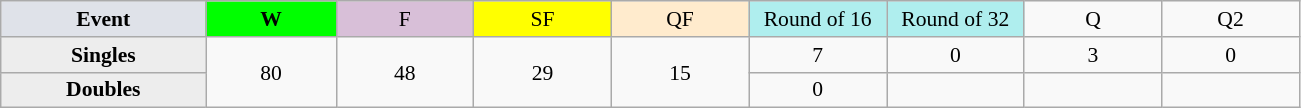<table class=wikitable style=font-size:90%;text-align:center>
<tr>
<td style="width:130px; background:#dfe2e9;"><strong>Event</strong></td>
<td style="width:80px; background:lime;"><strong>W</strong></td>
<td style="width:85px; background:thistle;">F</td>
<td style="width:85px; background:#ff0;">SF</td>
<td style="width:85px; background:#ffebcd;">QF</td>
<td style="width:85px; background:#afeeee;">Round of 16</td>
<td style="width:85px; background:#afeeee;">Round of 32</td>
<td width=85>Q</td>
<td width=85>Q2</td>
</tr>
<tr>
<th style="background:#ededed;">Singles</th>
<td rowspan=2>80</td>
<td rowspan=2>48</td>
<td rowspan=2>29</td>
<td rowspan=2>15</td>
<td>7</td>
<td>0</td>
<td>3</td>
<td>0</td>
</tr>
<tr>
<th style="background:#ededed;">Doubles</th>
<td>0</td>
<td></td>
<td></td>
<td></td>
</tr>
</table>
